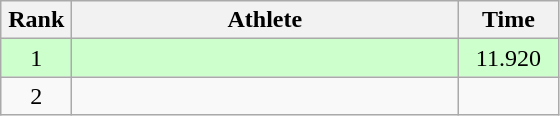<table class=wikitable style="text-align:center">
<tr>
<th width=40>Rank</th>
<th width=250>Athlete</th>
<th width=60>Time</th>
</tr>
<tr bgcolor="ccffcc">
<td>1</td>
<td align=left></td>
<td>11.920</td>
</tr>
<tr>
<td>2</td>
<td align=left></td>
<td></td>
</tr>
</table>
